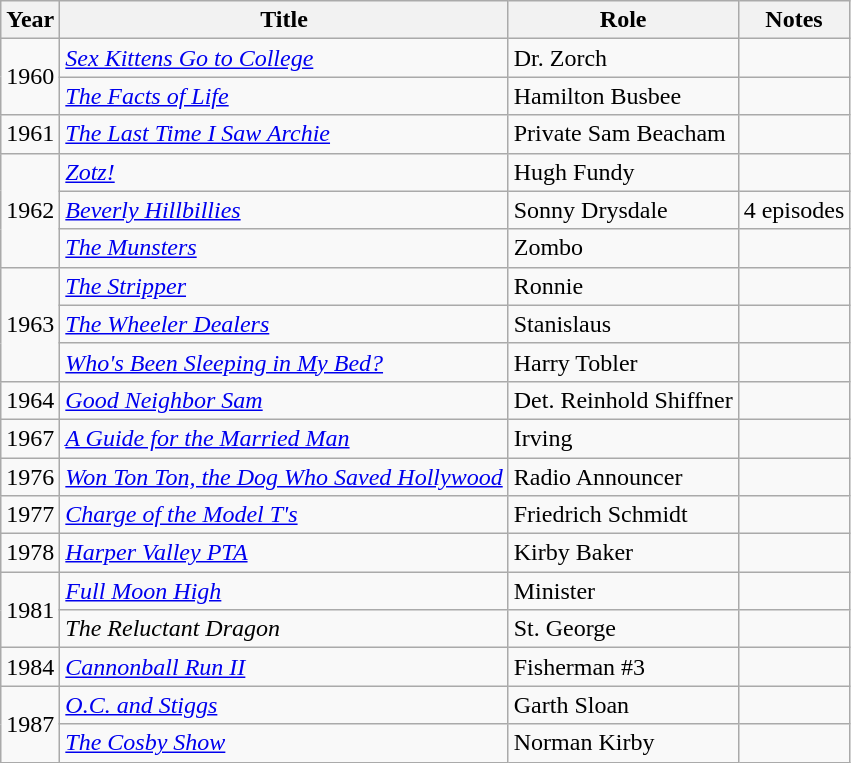<table class="wikitable">
<tr>
<th>Year</th>
<th>Title</th>
<th>Role</th>
<th>Notes</th>
</tr>
<tr>
<td rowspan=2>1960</td>
<td><em><a href='#'>Sex Kittens Go to College</a></em></td>
<td>Dr. Zorch</td>
<td></td>
</tr>
<tr>
<td><em><a href='#'>The Facts of Life</a></em></td>
<td>Hamilton Busbee</td>
<td></td>
</tr>
<tr>
<td>1961</td>
<td><em><a href='#'>The Last Time I Saw Archie</a></em></td>
<td>Private Sam Beacham</td>
<td></td>
</tr>
<tr>
<td rowspan=3>1962</td>
<td><em><a href='#'>Zotz!</a></em></td>
<td>Hugh Fundy</td>
<td></td>
</tr>
<tr>
<td><em><a href='#'>Beverly Hillbillies</a></em></td>
<td>Sonny Drysdale</td>
<td>4 episodes</td>
</tr>
<tr>
<td><em><a href='#'>The Munsters</a></em></td>
<td>Zombo</td>
<td></td>
</tr>
<tr>
<td rowspan=3>1963</td>
<td><em><a href='#'>The Stripper</a></em></td>
<td>Ronnie</td>
<td></td>
</tr>
<tr>
<td><em><a href='#'>The Wheeler Dealers</a></em></td>
<td>Stanislaus</td>
<td></td>
</tr>
<tr>
<td><em><a href='#'>Who's Been Sleeping in My Bed?</a></em></td>
<td>Harry Tobler</td>
<td></td>
</tr>
<tr>
<td>1964</td>
<td><em><a href='#'>Good Neighbor Sam</a></em></td>
<td>Det. Reinhold Shiffner</td>
<td></td>
</tr>
<tr>
<td>1967</td>
<td><em><a href='#'>A Guide for the Married Man</a></em></td>
<td>Irving</td>
<td></td>
</tr>
<tr>
<td>1976</td>
<td><em><a href='#'>Won Ton Ton, the Dog Who Saved Hollywood</a></em></td>
<td>Radio Announcer</td>
<td></td>
</tr>
<tr>
<td>1977</td>
<td><em><a href='#'>Charge of the Model T's</a></em></td>
<td>Friedrich Schmidt</td>
<td></td>
</tr>
<tr>
<td>1978</td>
<td><em><a href='#'>Harper Valley PTA</a></em></td>
<td>Kirby Baker</td>
<td></td>
</tr>
<tr>
<td rowspan=2>1981</td>
<td><em><a href='#'>Full Moon High</a></em></td>
<td>Minister</td>
<td></td>
</tr>
<tr>
<td><em>The Reluctant Dragon</em></td>
<td>St. George</td>
<td></td>
</tr>
<tr>
<td>1984</td>
<td><em><a href='#'>Cannonball Run II</a></em></td>
<td>Fisherman #3</td>
<td></td>
</tr>
<tr>
<td rowspan=2>1987</td>
<td><em><a href='#'>O.C. and Stiggs</a></em></td>
<td>Garth Sloan</td>
<td></td>
</tr>
<tr>
<td><em><a href='#'>The Cosby Show</a></em></td>
<td>Norman Kirby</td>
<td></td>
</tr>
</table>
